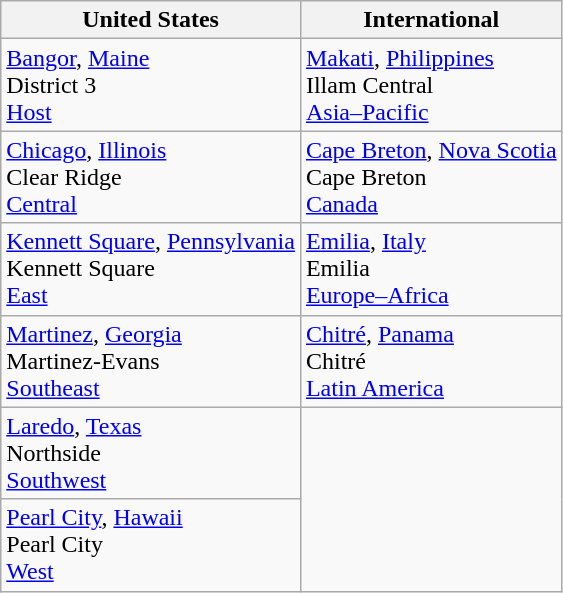<table class="wikitable">
<tr>
<th>United States</th>
<th>International</th>
</tr>
<tr>
<td> <a href='#'>Bangor</a>, <a href='#'>Maine</a><br>District 3<br><a href='#'>Host</a></td>
<td> <a href='#'>Makati</a>, <a href='#'>Philippines</a><br>Illam Central<br><a href='#'>Asia–Pacific</a></td>
</tr>
<tr>
<td> <a href='#'>Chicago</a>, <a href='#'>Illinois</a><br>Clear Ridge<br><a href='#'>Central</a></td>
<td> <a href='#'>Cape Breton</a>, <a href='#'>Nova Scotia</a><br>Cape Breton<br><a href='#'>Canada</a></td>
</tr>
<tr>
<td> <a href='#'>Kennett Square</a>, <a href='#'>Pennsylvania</a><br>Kennett Square<br><a href='#'>East</a></td>
<td> <a href='#'>Emilia</a>, <a href='#'>Italy</a><br>Emilia<br><a href='#'>Europe–Africa</a></td>
</tr>
<tr>
<td> <a href='#'>Martinez</a>, <a href='#'>Georgia</a><br>Martinez-Evans<br><a href='#'>Southeast</a></td>
<td> <a href='#'>Chitré</a>, <a href='#'>Panama</a><br>Chitré<br><a href='#'>Latin America</a></td>
</tr>
<tr>
<td> <a href='#'>Laredo</a>, <a href='#'>Texas</a><br>Northside<br><a href='#'>Southwest</a></td>
<td rowspan=2></td>
</tr>
<tr>
<td> <a href='#'>Pearl City</a>, <a href='#'>Hawaii</a><br>Pearl City<br><a href='#'>West</a></td>
</tr>
</table>
